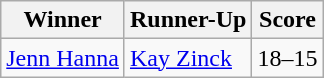<table class="wikitable">
<tr>
<th><strong>Winner</strong></th>
<th><strong>Runner-Up</strong></th>
<th><strong>Score</strong></th>
</tr>
<tr>
<td> <a href='#'>Jenn Hanna</a></td>
<td> <a href='#'>Kay Zinck</a></td>
<td>18–15</td>
</tr>
</table>
